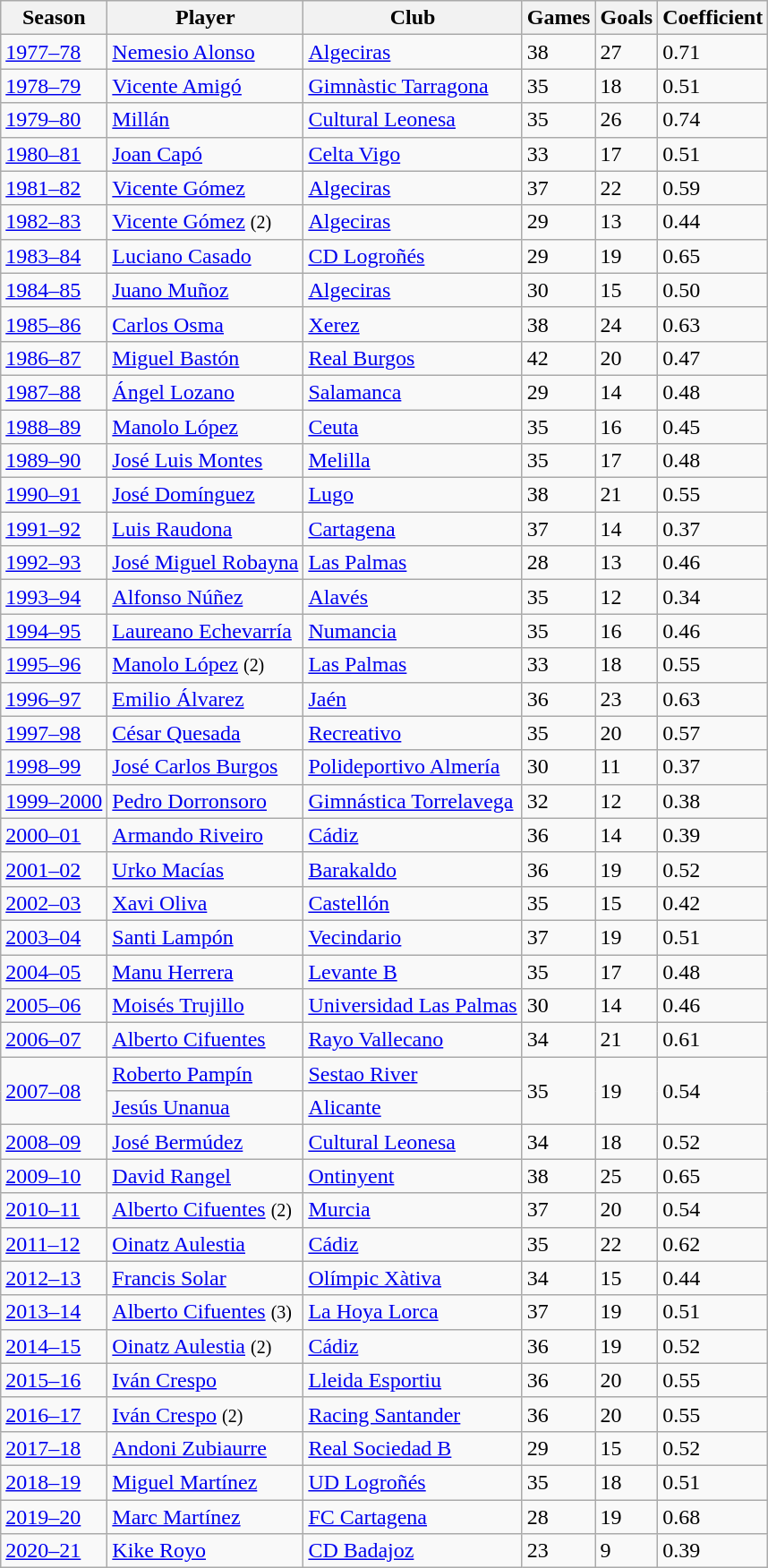<table class="wikitable" style="text-align:left;">
<tr>
<th>Season</th>
<th>Player</th>
<th>Club</th>
<th>Games</th>
<th>Goals</th>
<th>Coefficient</th>
</tr>
<tr>
<td><a href='#'>1977–78</a></td>
<td> <a href='#'>Nemesio Alonso</a></td>
<td><a href='#'>Algeciras</a></td>
<td>38</td>
<td>27</td>
<td>0.71</td>
</tr>
<tr shush>
<td><a href='#'>1978–79</a></td>
<td> <a href='#'>Vicente Amigó</a></td>
<td><a href='#'>Gimnàstic Tarragona</a></td>
<td>35</td>
<td>18</td>
<td>0.51</td>
</tr>
<tr>
<td><a href='#'>1979–80</a></td>
<td> <a href='#'>Millán</a></td>
<td><a href='#'>Cultural Leonesa</a></td>
<td>35</td>
<td>26</td>
<td>0.74</td>
</tr>
<tr>
<td><a href='#'>1980–81</a></td>
<td> <a href='#'>Joan Capó</a></td>
<td><a href='#'>Celta Vigo</a></td>
<td>33</td>
<td>17</td>
<td>0.51</td>
</tr>
<tr>
<td><a href='#'>1981–82</a></td>
<td> <a href='#'>Vicente Gómez</a></td>
<td><a href='#'>Algeciras</a></td>
<td>37</td>
<td>22</td>
<td>0.59</td>
</tr>
<tr>
<td><a href='#'>1982–83</a></td>
<td> <a href='#'>Vicente Gómez</a> <small>(2)</small></td>
<td><a href='#'>Algeciras</a></td>
<td>29</td>
<td>13</td>
<td>0.44</td>
</tr>
<tr>
<td><a href='#'>1983–84</a></td>
<td> <a href='#'>Luciano Casado</a></td>
<td><a href='#'>CD Logroñés</a></td>
<td>29</td>
<td>19</td>
<td>0.65</td>
</tr>
<tr>
<td><a href='#'>1984–85</a></td>
<td> <a href='#'>Juano Muñoz</a></td>
<td><a href='#'>Algeciras</a></td>
<td>30</td>
<td>15</td>
<td>0.50</td>
</tr>
<tr>
<td><a href='#'>1985–86</a></td>
<td> <a href='#'>Carlos Osma</a></td>
<td><a href='#'>Xerez</a></td>
<td>38</td>
<td>24</td>
<td>0.63</td>
</tr>
<tr>
<td><a href='#'>1986–87</a></td>
<td> <a href='#'>Miguel Bastón</a></td>
<td><a href='#'>Real Burgos</a></td>
<td>42</td>
<td>20</td>
<td>0.47</td>
</tr>
<tr>
<td><a href='#'>1987–88</a></td>
<td> <a href='#'>Ángel Lozano</a></td>
<td><a href='#'>Salamanca</a></td>
<td>29</td>
<td>14</td>
<td>0.48</td>
</tr>
<tr>
<td><a href='#'>1988–89</a></td>
<td> <a href='#'>Manolo López</a></td>
<td><a href='#'>Ceuta</a></td>
<td>35</td>
<td>16</td>
<td>0.45</td>
</tr>
<tr>
<td><a href='#'>1989–90</a></td>
<td> <a href='#'>José Luis Montes</a></td>
<td><a href='#'>Melilla</a></td>
<td>35</td>
<td>17</td>
<td>0.48</td>
</tr>
<tr>
<td><a href='#'>1990–91</a></td>
<td> <a href='#'>José Domínguez</a></td>
<td><a href='#'>Lugo</a></td>
<td>38</td>
<td>21</td>
<td>0.55</td>
</tr>
<tr>
<td><a href='#'>1991–92</a></td>
<td> <a href='#'>Luis Raudona</a></td>
<td><a href='#'>Cartagena</a></td>
<td>37</td>
<td>14</td>
<td>0.37</td>
</tr>
<tr>
<td><a href='#'>1992–93</a></td>
<td> <a href='#'>José Miguel Robayna</a></td>
<td><a href='#'>Las Palmas</a></td>
<td>28</td>
<td>13</td>
<td>0.46</td>
</tr>
<tr>
<td><a href='#'>1993–94</a></td>
<td> <a href='#'>Alfonso Núñez</a></td>
<td><a href='#'>Alavés</a></td>
<td>35</td>
<td>12</td>
<td>0.34</td>
</tr>
<tr>
<td><a href='#'>1994–95</a></td>
<td> <a href='#'>Laureano Echevarría</a></td>
<td><a href='#'>Numancia</a></td>
<td>35</td>
<td>16</td>
<td>0.46</td>
</tr>
<tr>
<td><a href='#'>1995–96</a></td>
<td> <a href='#'>Manolo López</a> <small>(2)</small></td>
<td><a href='#'>Las Palmas</a></td>
<td>33</td>
<td>18</td>
<td>0.55</td>
</tr>
<tr>
<td><a href='#'>1996–97</a></td>
<td> <a href='#'>Emilio Álvarez</a></td>
<td><a href='#'>Jaén</a></td>
<td>36</td>
<td>23</td>
<td>0.63</td>
</tr>
<tr>
<td><a href='#'>1997–98</a></td>
<td> <a href='#'>César Quesada</a></td>
<td><a href='#'>Recreativo</a></td>
<td>35</td>
<td>20</td>
<td>0.57</td>
</tr>
<tr>
<td><a href='#'>1998–99</a></td>
<td> <a href='#'>José Carlos Burgos</a></td>
<td><a href='#'>Polideportivo Almería</a></td>
<td>30</td>
<td>11</td>
<td>0.37</td>
</tr>
<tr>
<td><a href='#'>1999–2000</a></td>
<td> <a href='#'>Pedro Dorronsoro</a></td>
<td><a href='#'>Gimnástica Torrelavega</a></td>
<td>32</td>
<td>12</td>
<td>0.38</td>
</tr>
<tr>
<td><a href='#'>2000–01</a></td>
<td> <a href='#'>Armando Riveiro</a></td>
<td><a href='#'>Cádiz</a></td>
<td>36</td>
<td>14</td>
<td>0.39</td>
</tr>
<tr>
<td><a href='#'>2001–02</a></td>
<td> <a href='#'>Urko Macías</a></td>
<td><a href='#'>Barakaldo</a></td>
<td>36</td>
<td>19</td>
<td>0.52</td>
</tr>
<tr>
<td><a href='#'>2002–03</a></td>
<td> <a href='#'>Xavi Oliva</a></td>
<td><a href='#'>Castellón</a></td>
<td>35</td>
<td>15</td>
<td>0.42</td>
</tr>
<tr>
<td><a href='#'>2003–04</a></td>
<td> <a href='#'>Santi Lampón</a></td>
<td><a href='#'>Vecindario</a></td>
<td>37</td>
<td>19</td>
<td>0.51</td>
</tr>
<tr>
<td><a href='#'>2004–05</a></td>
<td> <a href='#'>Manu Herrera</a></td>
<td><a href='#'>Levante B</a></td>
<td>35</td>
<td>17</td>
<td>0.48</td>
</tr>
<tr>
<td><a href='#'>2005–06</a></td>
<td> <a href='#'>Moisés Trujillo</a></td>
<td><a href='#'>Universidad Las Palmas</a></td>
<td>30</td>
<td>14</td>
<td>0.46</td>
</tr>
<tr>
<td><a href='#'>2006–07</a></td>
<td> <a href='#'>Alberto Cifuentes</a></td>
<td><a href='#'>Rayo Vallecano</a></td>
<td>34</td>
<td>21</td>
<td>0.61</td>
</tr>
<tr>
<td rowspan="2"><a href='#'>2007–08</a></td>
<td> <a href='#'>Roberto Pampín</a></td>
<td><a href='#'>Sestao River</a></td>
<td rowspan="2">35</td>
<td rowspan="2">19</td>
<td rowspan="2">0.54</td>
</tr>
<tr>
<td> <a href='#'>Jesús Unanua</a></td>
<td><a href='#'>Alicante</a></td>
</tr>
<tr>
<td><a href='#'>2008–09</a></td>
<td> <a href='#'>José Bermúdez</a></td>
<td><a href='#'>Cultural Leonesa</a></td>
<td>34</td>
<td>18</td>
<td>0.52</td>
</tr>
<tr>
<td><a href='#'>2009–10</a></td>
<td> <a href='#'>David Rangel</a></td>
<td><a href='#'>Ontinyent</a></td>
<td>38</td>
<td>25</td>
<td>0.65</td>
</tr>
<tr>
<td><a href='#'>2010–11</a></td>
<td> <a href='#'>Alberto Cifuentes</a> <small>(2)</small></td>
<td><a href='#'>Murcia</a></td>
<td>37</td>
<td>20</td>
<td>0.54</td>
</tr>
<tr>
<td><a href='#'>2011–12</a></td>
<td> <a href='#'>Oinatz Aulestia</a></td>
<td><a href='#'>Cádiz</a></td>
<td>35</td>
<td>22</td>
<td>0.62</td>
</tr>
<tr>
<td><a href='#'>2012–13</a></td>
<td> <a href='#'>Francis Solar</a></td>
<td><a href='#'>Olímpic Xàtiva</a></td>
<td>34</td>
<td>15</td>
<td>0.44</td>
</tr>
<tr>
<td><a href='#'>2013–14</a></td>
<td> <a href='#'>Alberto Cifuentes</a> <small>(3)</small></td>
<td><a href='#'>La Hoya Lorca</a></td>
<td>37</td>
<td>19</td>
<td>0.51</td>
</tr>
<tr>
<td><a href='#'>2014–15</a></td>
<td> <a href='#'>Oinatz Aulestia</a> <small>(2)</small></td>
<td><a href='#'>Cádiz</a></td>
<td>36</td>
<td>19</td>
<td>0.52</td>
</tr>
<tr>
<td><a href='#'>2015–16</a></td>
<td> <a href='#'>Iván Crespo</a></td>
<td><a href='#'>Lleida Esportiu</a></td>
<td>36</td>
<td>20</td>
<td>0.55</td>
</tr>
<tr>
<td><a href='#'>2016–17</a></td>
<td> <a href='#'>Iván Crespo</a> <small>(2)</small></td>
<td><a href='#'>Racing Santander</a></td>
<td>36</td>
<td>20</td>
<td>0.55</td>
</tr>
<tr>
<td><a href='#'>2017–18</a></td>
<td> <a href='#'>Andoni Zubiaurre</a></td>
<td><a href='#'>Real Sociedad B</a></td>
<td>29</td>
<td>15</td>
<td>0.52</td>
</tr>
<tr>
<td><a href='#'>2018–19</a></td>
<td> <a href='#'>Miguel Martínez</a></td>
<td><a href='#'>UD Logroñés</a></td>
<td>35</td>
<td>18</td>
<td>0.51</td>
</tr>
<tr>
<td><a href='#'>2019–20</a></td>
<td> <a href='#'>Marc Martínez</a></td>
<td><a href='#'>FC Cartagena</a></td>
<td>28</td>
<td>19</td>
<td>0.68</td>
</tr>
<tr>
<td><a href='#'>2020–21</a></td>
<td> <a href='#'>Kike Royo</a></td>
<td><a href='#'>CD Badajoz</a></td>
<td>23</td>
<td>9</td>
<td>0.39</td>
</tr>
</table>
